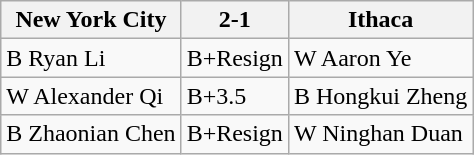<table class="wikitable">
<tr>
<th>New York City</th>
<th>2-1</th>
<th>Ithaca</th>
</tr>
<tr>
<td>B Ryan Li</td>
<td>B+Resign</td>
<td>W Aaron Ye</td>
</tr>
<tr>
<td>W Alexander Qi</td>
<td>B+3.5</td>
<td>B Hongkui Zheng</td>
</tr>
<tr>
<td>B Zhaonian Chen</td>
<td>B+Resign</td>
<td>W Ninghan Duan</td>
</tr>
</table>
